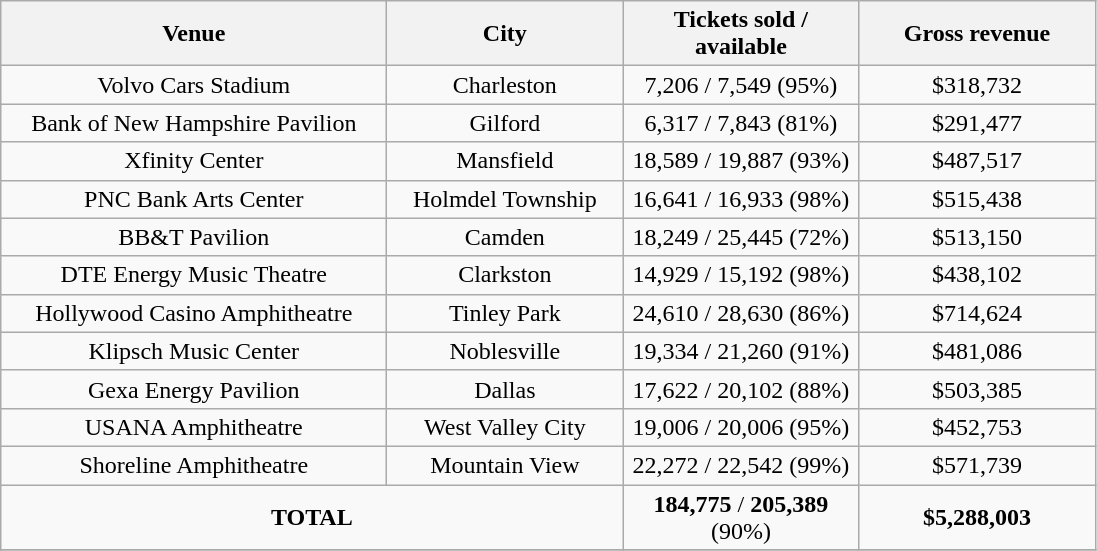<table class="wikitable" style="text-align:center;">
<tr>
<th style="width:250px;">Venue</th>
<th style="width:150px;">City</th>
<th style="width:150px;">Tickets sold / available</th>
<th style="width:150px;">Gross revenue</th>
</tr>
<tr>
<td>Volvo Cars Stadium</td>
<td>Charleston</td>
<td>7,206 / 7,549 (95%)</td>
<td>$318,732</td>
</tr>
<tr>
<td>Bank of New Hampshire Pavilion</td>
<td>Gilford</td>
<td>6,317 / 7,843 (81%)</td>
<td>$291,477</td>
</tr>
<tr>
<td>Xfinity Center</td>
<td>Mansfield</td>
<td>18,589 / 19,887 (93%)</td>
<td>$487,517</td>
</tr>
<tr>
<td>PNC Bank Arts Center</td>
<td>Holmdel Township</td>
<td>16,641 / 16,933 (98%)</td>
<td>$515,438</td>
</tr>
<tr>
<td>BB&T Pavilion</td>
<td>Camden</td>
<td>18,249 / 25,445 (72%)</td>
<td>$513,150</td>
</tr>
<tr>
<td>DTE Energy Music Theatre</td>
<td>Clarkston</td>
<td>14,929 / 15,192 (98%)</td>
<td>$438,102</td>
</tr>
<tr>
<td>Hollywood Casino Amphitheatre</td>
<td>Tinley Park</td>
<td>24,610 / 28,630 (86%)</td>
<td>$714,624</td>
</tr>
<tr>
<td>Klipsch Music Center</td>
<td>Noblesville</td>
<td>19,334 / 21,260 (91%)</td>
<td>$481,086</td>
</tr>
<tr>
<td>Gexa Energy Pavilion</td>
<td>Dallas</td>
<td>17,622 / 20,102 (88%)</td>
<td>$503,385</td>
</tr>
<tr>
<td>USANA Amphitheatre</td>
<td>West Valley City</td>
<td>19,006 / 20,006 (95%)</td>
<td>$452,753</td>
</tr>
<tr>
<td>Shoreline Amphitheatre</td>
<td>Mountain View</td>
<td>22,272 / 22,542 (99%)</td>
<td>$571,739</td>
</tr>
<tr>
<td colspan="2"><strong>TOTAL</strong></td>
<td><strong>184,775</strong> / <strong>205,389</strong> (90%)</td>
<td><strong>$5,288,003</strong></td>
</tr>
<tr>
</tr>
</table>
